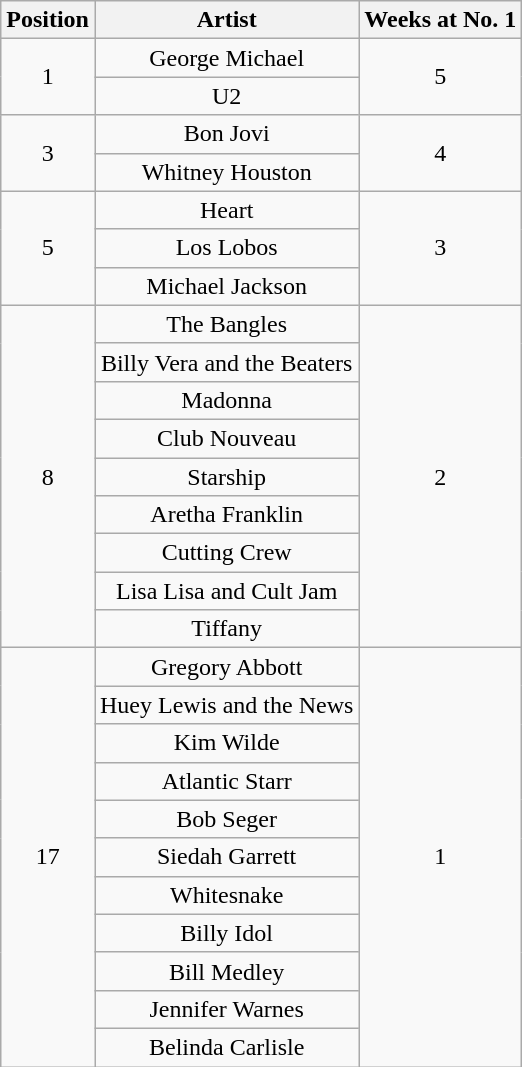<table class="wikitable plainrowheaders" style="text-align:center;">
<tr>
<th>Position</th>
<th>Artist</th>
<th>Weeks at No. 1</th>
</tr>
<tr>
<td rowspan=2>1</td>
<td>George Michael</td>
<td rowspan=2>5</td>
</tr>
<tr>
<td>U2</td>
</tr>
<tr>
<td rowspan=2>3</td>
<td>Bon Jovi</td>
<td rowspan=2>4</td>
</tr>
<tr>
<td>Whitney Houston</td>
</tr>
<tr>
<td rowspan=3>5</td>
<td>Heart</td>
<td rowspan=3>3</td>
</tr>
<tr>
<td>Los Lobos</td>
</tr>
<tr>
<td>Michael Jackson</td>
</tr>
<tr>
<td rowspan=9>8</td>
<td>The Bangles</td>
<td rowspan=9>2</td>
</tr>
<tr>
<td>Billy Vera and the Beaters</td>
</tr>
<tr>
<td>Madonna</td>
</tr>
<tr>
<td>Club Nouveau</td>
</tr>
<tr>
<td>Starship</td>
</tr>
<tr>
<td>Aretha Franklin</td>
</tr>
<tr>
<td>Cutting Crew</td>
</tr>
<tr>
<td>Lisa Lisa and Cult Jam</td>
</tr>
<tr>
<td>Tiffany</td>
</tr>
<tr>
<td rowspan=11>17</td>
<td>Gregory Abbott</td>
<td rowspan=11>1</td>
</tr>
<tr>
<td>Huey Lewis and the News</td>
</tr>
<tr>
<td>Kim Wilde</td>
</tr>
<tr>
<td>Atlantic Starr</td>
</tr>
<tr>
<td>Bob Seger</td>
</tr>
<tr>
<td>Siedah Garrett</td>
</tr>
<tr>
<td>Whitesnake</td>
</tr>
<tr>
<td>Billy Idol</td>
</tr>
<tr>
<td>Bill Medley</td>
</tr>
<tr>
<td>Jennifer Warnes</td>
</tr>
<tr>
<td>Belinda Carlisle</td>
</tr>
</table>
